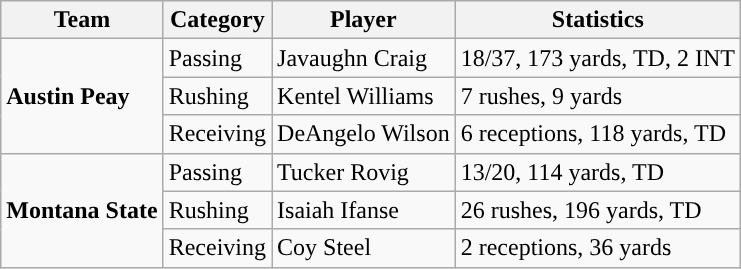<table class="wikitable" style="float: left;">
<tr>
<th>Team</th>
<th>Category</th>
<th>Player</th>
<th>Statistics</th>
</tr>
<tr>
<td rowspan=3><strong>Austin Peay</strong></td>
<td>Passing</td>
<td>Javaughn Craig</td>
<td>18/37, 173 yards, TD, 2 INT</td>
</tr>
<tr>
<td>Rushing</td>
<td>Kentel Williams</td>
<td>7 rushes, 9 yards</td>
</tr>
<tr>
<td>Receiving</td>
<td>DeAngelo Wilson</td>
<td>6 receptions, 118 yards, TD</td>
</tr>
<tr>
<td rowspan=3><strong>Montana State</strong></td>
<td>Passing</td>
<td>Tucker Rovig</td>
<td>13/20, 114 yards, TD</td>
</tr>
<tr>
<td>Rushing</td>
<td>Isaiah Ifanse</td>
<td>26 rushes, 196 yards, TD</td>
</tr>
<tr>
<td>Receiving</td>
<td>Coy Steel</td>
<td>2 receptions, 36 yards</td>
</tr>
</table>
